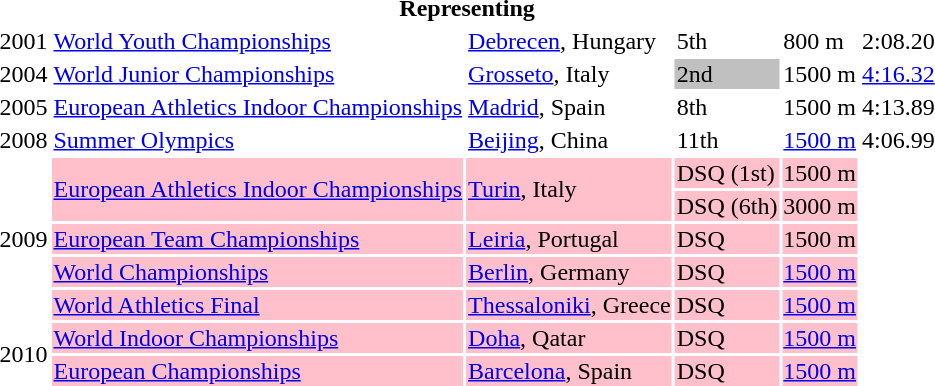<table>
<tr>
<th colspan="6">Representing </th>
</tr>
<tr>
<td>2001</td>
<td><a href='#'>World Youth Championships</a></td>
<td><a href='#'>Debrecen</a>, Hungary</td>
<td>5th</td>
<td>800 m</td>
<td>2:08.20</td>
</tr>
<tr>
<td>2004</td>
<td><a href='#'>World Junior Championships</a></td>
<td><a href='#'>Grosseto</a>, Italy</td>
<td bgcolor=silver>2nd</td>
<td>1500 m</td>
<td><a href='#'>4:16.32</a></td>
</tr>
<tr>
<td>2005</td>
<td><a href='#'>European Athletics Indoor Championships</a></td>
<td><a href='#'>Madrid</a>, Spain</td>
<td>8th</td>
<td>1500 m</td>
<td>4:13.89</td>
</tr>
<tr>
<td>2008</td>
<td><a href='#'>Summer Olympics</a></td>
<td><a href='#'>Beijing</a>, China</td>
<td>11th</td>
<td><a href='#'>1500 m</a></td>
<td>4:06.99</td>
</tr>
<tr>
<td rowspan=5>2009</td>
<td rowspan=2 bgcolor="pink"><a href='#'>European Athletics Indoor Championships</a></td>
<td rowspan=2 bgcolor="pink"><a href='#'>Turin</a>, Italy</td>
<td bgcolor="pink">DSQ (1st)</td>
<td bgcolor="pink">1500 m</td>
</tr>
<tr>
<td bgcolor="pink">DSQ (6th)</td>
<td bgcolor="pink">3000 m</td>
</tr>
<tr>
<td bgcolor="pink"><a href='#'>European Team Championships</a></td>
<td bgcolor="pink"><a href='#'>Leiria</a>, Portugal</td>
<td bgcolor="pink">DSQ</td>
<td bgcolor="pink">1500 m</td>
</tr>
<tr>
<td bgcolor="pink"><a href='#'>World Championships</a></td>
<td bgcolor="pink"><a href='#'>Berlin</a>, Germany</td>
<td bgcolor="pink">DSQ</td>
<td bgcolor="pink"><a href='#'>1500 m</a></td>
</tr>
<tr>
<td bgcolor="pink"><a href='#'>World Athletics Final</a></td>
<td bgcolor="pink"><a href='#'>Thessaloniki</a>, Greece</td>
<td bgcolor="pink">DSQ</td>
<td bgcolor="pink"><a href='#'>1500 m</a></td>
</tr>
<tr>
<td rowspan=2>2010</td>
<td bgcolor="pink"><a href='#'>World Indoor Championships</a></td>
<td bgcolor="pink"><a href='#'>Doha</a>, Qatar</td>
<td bgcolor="pink">DSQ</td>
<td bgcolor="pink"><a href='#'>1500 m</a></td>
</tr>
<tr>
<td bgcolor="pink"><a href='#'>European Championships</a></td>
<td bgcolor="pink"><a href='#'>Barcelona</a>, Spain</td>
<td bgcolor="pink">DSQ</td>
<td bgcolor="pink"><a href='#'>1500 m</a></td>
</tr>
</table>
